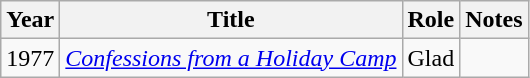<table class="wikitable sortable">
<tr>
<th>Year</th>
<th>Title</th>
<th>Role</th>
<th class="unsortable">Notes</th>
</tr>
<tr>
<td>1977</td>
<td><em><a href='#'>Confessions from a Holiday Camp</a></em></td>
<td>Glad</td>
<td></td>
</tr>
</table>
